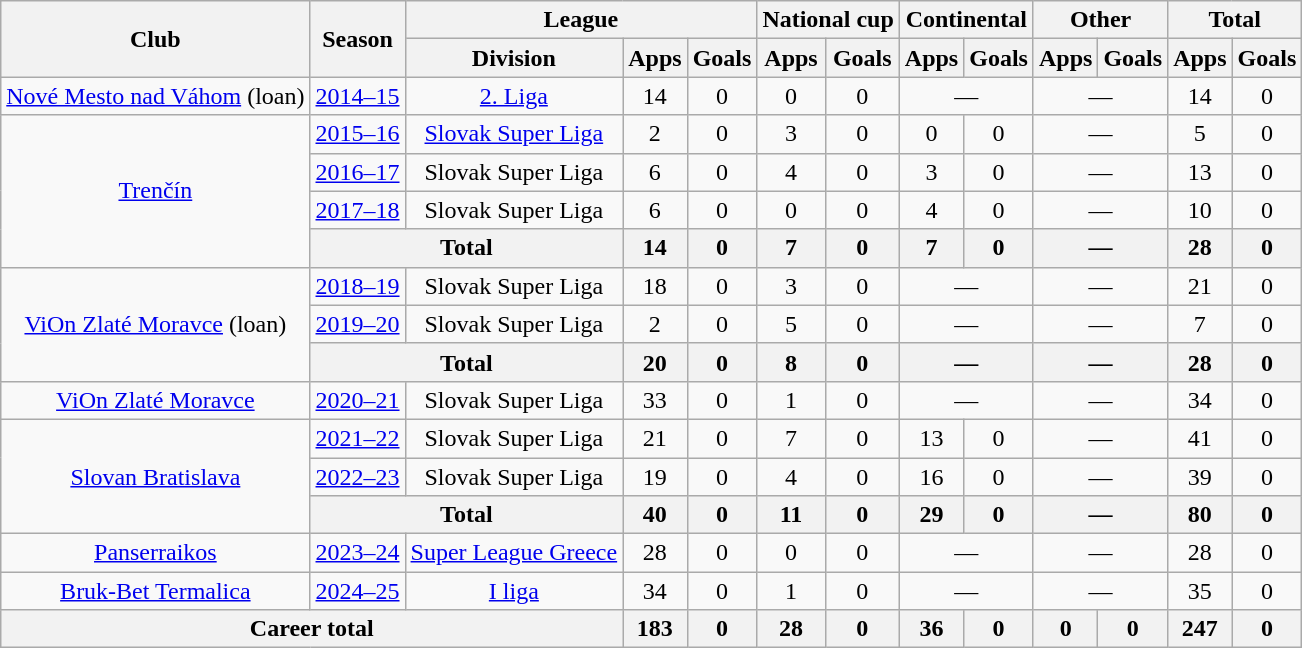<table class="wikitable" style="text-align: center;">
<tr>
<th rowspan="2">Club</th>
<th rowspan="2">Season</th>
<th colspan="3">League</th>
<th colspan="2">National cup</th>
<th colspan="2">Continental</th>
<th colspan="2">Other</th>
<th colspan="2">Total</th>
</tr>
<tr>
<th>Division</th>
<th>Apps</th>
<th>Goals</th>
<th>Apps</th>
<th>Goals</th>
<th>Apps</th>
<th>Goals</th>
<th>Apps</th>
<th>Goals</th>
<th>Apps</th>
<th>Goals</th>
</tr>
<tr>
<td><a href='#'>Nové Mesto nad Váhom</a> (loan)</td>
<td><a href='#'>2014–15</a></td>
<td><a href='#'>2. Liga</a></td>
<td>14</td>
<td>0</td>
<td>0</td>
<td>0</td>
<td colspan="2">—</td>
<td colspan="2">—</td>
<td>14</td>
<td>0</td>
</tr>
<tr>
<td rowspan="4"><a href='#'>Trenčín</a></td>
<td><a href='#'>2015–16</a></td>
<td><a href='#'>Slovak Super Liga</a></td>
<td>2</td>
<td>0</td>
<td>3</td>
<td>0</td>
<td>0</td>
<td>0</td>
<td colspan="2">—</td>
<td>5</td>
<td>0</td>
</tr>
<tr>
<td><a href='#'>2016–17</a></td>
<td>Slovak Super Liga</td>
<td>6</td>
<td>0</td>
<td>4</td>
<td>0</td>
<td>3</td>
<td>0</td>
<td colspan="2">—</td>
<td>13</td>
<td>0</td>
</tr>
<tr>
<td><a href='#'>2017–18</a></td>
<td>Slovak Super Liga</td>
<td>6</td>
<td>0</td>
<td>0</td>
<td>0</td>
<td>4</td>
<td>0</td>
<td colspan="2">—</td>
<td>10</td>
<td>0</td>
</tr>
<tr>
<th colspan="2">Total</th>
<th>14</th>
<th>0</th>
<th>7</th>
<th>0</th>
<th>7</th>
<th>0</th>
<th colspan="2">—</th>
<th>28</th>
<th>0</th>
</tr>
<tr>
<td rowspan="3"><a href='#'>ViOn Zlaté Moravce</a> (loan)</td>
<td><a href='#'>2018–19</a></td>
<td>Slovak Super Liga</td>
<td>18</td>
<td>0</td>
<td>3</td>
<td>0</td>
<td colspan="2">—</td>
<td colspan="2">—</td>
<td>21</td>
<td>0</td>
</tr>
<tr>
<td><a href='#'>2019–20</a></td>
<td>Slovak Super Liga</td>
<td>2</td>
<td>0</td>
<td>5</td>
<td>0</td>
<td colspan="2">—</td>
<td colspan="2">—</td>
<td>7</td>
<td>0</td>
</tr>
<tr>
<th colspan="2">Total</th>
<th>20</th>
<th>0</th>
<th>8</th>
<th>0</th>
<th colspan="2">—</th>
<th colspan="2">—</th>
<th>28</th>
<th>0</th>
</tr>
<tr>
<td><a href='#'>ViOn Zlaté Moravce</a></td>
<td><a href='#'>2020–21</a></td>
<td>Slovak Super Liga</td>
<td>33</td>
<td>0</td>
<td>1</td>
<td>0</td>
<td colspan="2">—</td>
<td colspan="2">—</td>
<td>34</td>
<td>0</td>
</tr>
<tr>
<td rowspan="3"><a href='#'>Slovan Bratislava</a></td>
<td><a href='#'>2021–22</a></td>
<td>Slovak Super Liga</td>
<td>21</td>
<td>0</td>
<td>7</td>
<td>0</td>
<td>13</td>
<td>0</td>
<td colspan="2">—</td>
<td>41</td>
<td>0</td>
</tr>
<tr>
<td><a href='#'>2022–23</a></td>
<td>Slovak Super Liga</td>
<td>19</td>
<td>0</td>
<td>4</td>
<td>0</td>
<td>16</td>
<td>0</td>
<td colspan="2">—</td>
<td>39</td>
<td>0</td>
</tr>
<tr>
<th colspan="2">Total</th>
<th>40</th>
<th>0</th>
<th>11</th>
<th>0</th>
<th>29</th>
<th>0</th>
<th colspan="2">—</th>
<th>80</th>
<th>0</th>
</tr>
<tr>
<td rowspan="1"><a href='#'>Panserraikos</a></td>
<td><a href='#'>2023–24</a></td>
<td><a href='#'>Super League Greece</a></td>
<td>28</td>
<td>0</td>
<td>0</td>
<td>0</td>
<td colspan="2">—</td>
<td colspan="2">—</td>
<td>28</td>
<td>0</td>
</tr>
<tr>
<td rowspan="1"><a href='#'>Bruk-Bet Termalica</a></td>
<td><a href='#'>2024–25</a></td>
<td><a href='#'>I liga</a></td>
<td>34</td>
<td>0</td>
<td>1</td>
<td>0</td>
<td colspan="2">—</td>
<td colspan="2">—</td>
<td>35</td>
<td>0</td>
</tr>
<tr>
<th colspan="3">Career total</th>
<th>183</th>
<th>0</th>
<th>28</th>
<th>0</th>
<th>36</th>
<th>0</th>
<th>0</th>
<th>0</th>
<th>247</th>
<th>0</th>
</tr>
</table>
